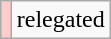<table class="wikitable" style="text-align:center;margin-left:1em;float:right">
<tr>
<td bgcolor=#FFCCCC></td>
<td>relegated</td>
</tr>
</table>
